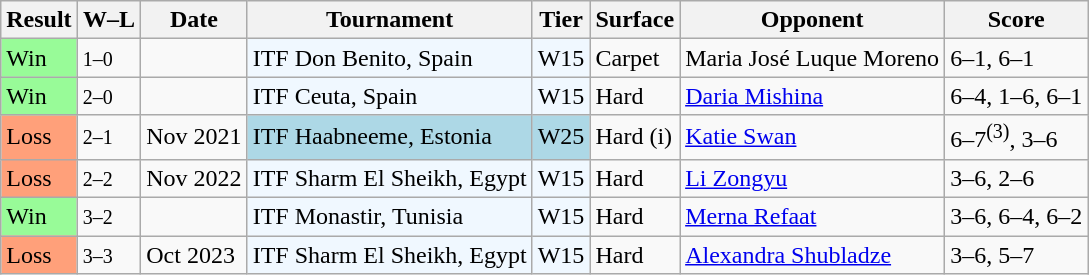<table class="sortable wikitable">
<tr>
<th>Result</th>
<th width=35; class="unsortable">W–L</th>
<th>Date</th>
<th>Tournament</th>
<th>Tier</th>
<th>Surface</th>
<th>Opponent</th>
<th class="unsortable">Score</th>
</tr>
<tr>
<td bgcolor=#98fb98>Win</td>
<td><small>1–0</small></td>
<td></td>
<td style="background:#f0f8ff;">ITF Don Benito, Spain</td>
<td style="background:#f0f8ff;">W15</td>
<td>Carpet</td>
<td> Maria José Luque Moreno</td>
<td>6–1, 6–1</td>
</tr>
<tr>
<td bgcolor=#98fb98>Win</td>
<td><small>2–0</small></td>
<td></td>
<td style="background:#f0f8ff;">ITF Ceuta, Spain</td>
<td style="background:#f0f8ff;">W15</td>
<td>Hard</td>
<td> <a href='#'>Daria Mishina</a></td>
<td>6–4, 1–6, 6–1</td>
</tr>
<tr>
<td bgcolor=ffa07a>Loss</td>
<td><small>2–1</small></td>
<td>Nov 2021</td>
<td style="background:lightblue;">ITF Haabneeme, Estonia</td>
<td style="background:lightblue;">W25</td>
<td>Hard (i)</td>
<td> <a href='#'>Katie Swan</a></td>
<td>6–7<sup>(3)</sup>, 3–6</td>
</tr>
<tr>
<td bgcolor=ffa07a>Loss</td>
<td><small>2–2</small></td>
<td>Nov 2022</td>
<td style="background:#f0f8ff;">ITF Sharm El Sheikh, Egypt</td>
<td style="background:#f0f8ff;">W15</td>
<td>Hard</td>
<td> <a href='#'>Li Zongyu</a></td>
<td>3–6, 2–6</td>
</tr>
<tr>
<td bgcolor=#98fb98>Win</td>
<td><small>3–2</small></td>
<td></td>
<td style="background:#f0f8ff;">ITF Monastir, Tunisia</td>
<td style="background:#f0f8ff;">W15</td>
<td>Hard</td>
<td> <a href='#'>Merna Refaat</a></td>
<td>3–6, 6–4, 6–2</td>
</tr>
<tr>
<td bgcolor=ffa07a>Loss</td>
<td><small>3–3</small></td>
<td>Oct 2023</td>
<td style="background:#f0f8ff;">ITF Sharm El Sheikh, Egypt</td>
<td style="background:#f0f8ff;">W15</td>
<td>Hard</td>
<td> <a href='#'>Alexandra Shubladze</a></td>
<td>3–6, 5–7</td>
</tr>
</table>
